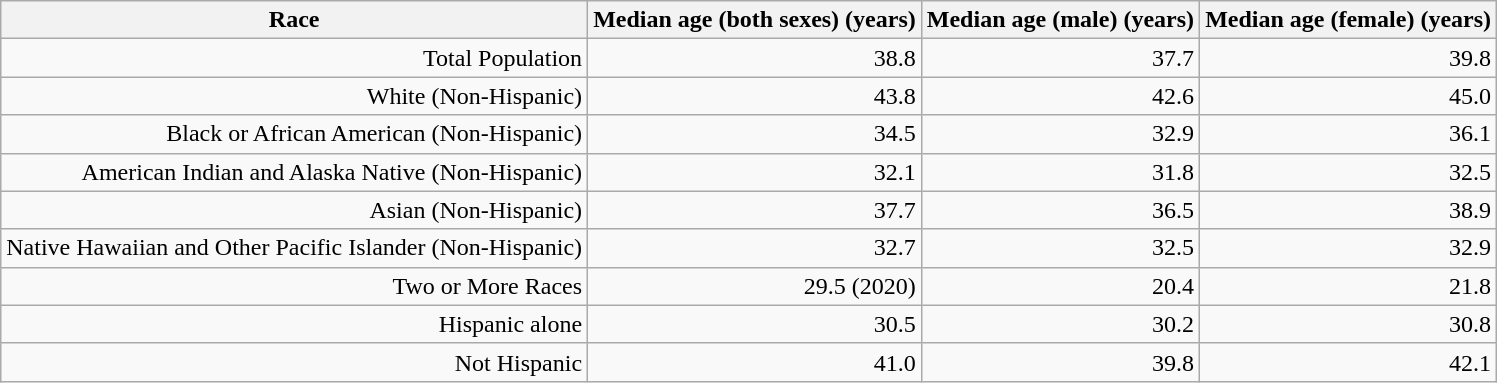<table class="wikitable sortable" style="text-align:right">
<tr>
<th scope="col">Race</th>
<th scope="col">Median age (both sexes) (years)</th>
<th scope="col">Median age (male) (years)</th>
<th scope="col">Median age (female) (years)</th>
</tr>
<tr>
<td>Total Population</td>
<td>38.8</td>
<td>37.7</td>
<td>39.8</td>
</tr>
<tr>
<td>White (Non-Hispanic)</td>
<td>43.8</td>
<td>42.6</td>
<td>45.0</td>
</tr>
<tr>
<td>Black or African American (Non-Hispanic)</td>
<td>34.5</td>
<td>32.9</td>
<td>36.1</td>
</tr>
<tr>
<td>American Indian and Alaska Native (Non-Hispanic)</td>
<td>32.1</td>
<td>31.8</td>
<td>32.5</td>
</tr>
<tr>
<td>Asian (Non-Hispanic)</td>
<td>37.7</td>
<td>36.5</td>
<td>38.9</td>
</tr>
<tr>
<td>Native Hawaiian and Other Pacific Islander (Non-Hispanic)</td>
<td>32.7</td>
<td>32.5</td>
<td>32.9</td>
</tr>
<tr>
<td>Two or More Races</td>
<td>29.5 (2020)</td>
<td>20.4</td>
<td>21.8</td>
</tr>
<tr>
<td>Hispanic alone</td>
<td>30.5</td>
<td>30.2</td>
<td>30.8</td>
</tr>
<tr>
<td>Not Hispanic</td>
<td>41.0</td>
<td>39.8</td>
<td>42.1</td>
</tr>
</table>
